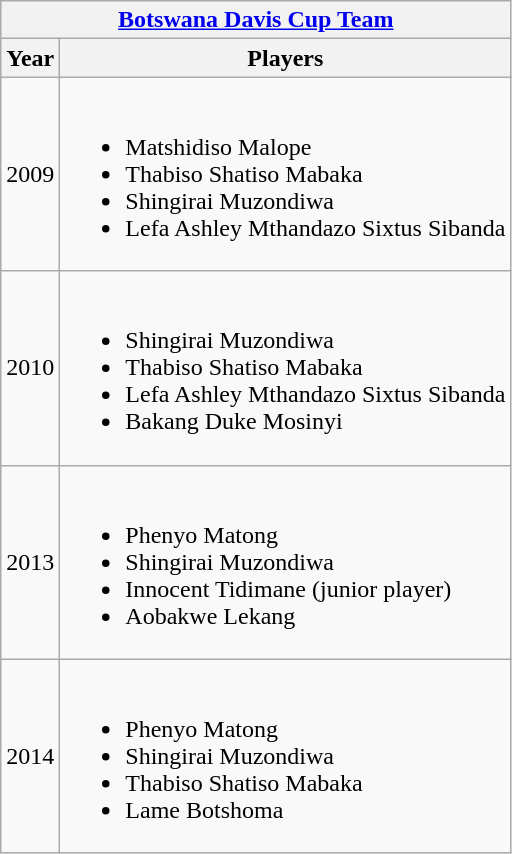<table class="wikitable">
<tr>
<th colspan="2"><a href='#'>Botswana Davis Cup Team</a></th>
</tr>
<tr>
<th>Year</th>
<th>Players</th>
</tr>
<tr>
<td>2009</td>
<td><br><ul><li>Matshidiso Malope</li><li>Thabiso Shatiso Mabaka</li><li>Shingirai Muzondiwa</li><li>Lefa Ashley Mthandazo Sixtus Sibanda</li></ul></td>
</tr>
<tr>
<td>2010</td>
<td><br><ul><li>Shingirai Muzondiwa</li><li>Thabiso Shatiso Mabaka</li><li>Lefa Ashley Mthandazo Sixtus Sibanda</li><li>Bakang Duke Mosinyi</li></ul></td>
</tr>
<tr>
<td>2013</td>
<td><br><ul><li>Phenyo Matong</li><li>Shingirai Muzondiwa</li><li>Innocent Tidimane (junior player)</li><li>Aobakwe Lekang</li></ul></td>
</tr>
<tr>
<td>2014</td>
<td><br><ul><li>Phenyo Matong</li><li>Shingirai Muzondiwa</li><li>Thabiso Shatiso Mabaka</li><li>Lame Botshoma</li></ul></td>
</tr>
</table>
